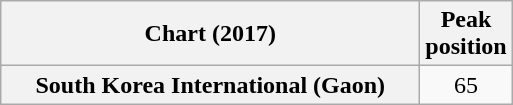<table class="wikitable sortable plainrowheaders" style="text-align:center">
<tr>
<th scope="col" style="width:17em;">Chart (2017)</th>
<th scope="col">Peak<br>position</th>
</tr>
<tr>
<th scope="row">South Korea International (Gaon)</th>
<td>65</td>
</tr>
</table>
